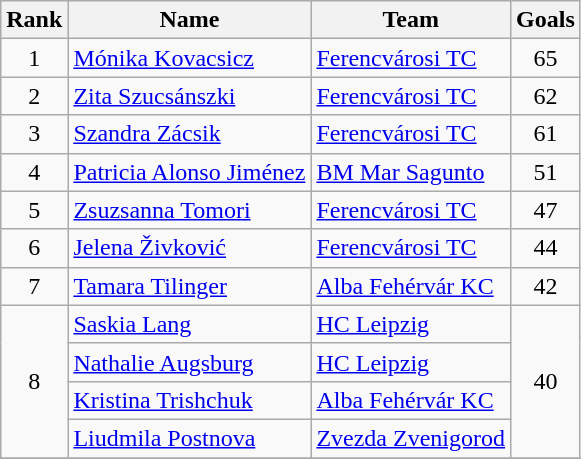<table class="wikitable" style="text-align:center;">
<tr>
<th>Rank</th>
<th>Name</th>
<th>Team</th>
<th>Goals</th>
</tr>
<tr>
<td rowspan=1>1</td>
<td style="text-align:left;"> <a href='#'>Mónika Kovacsicz</a></td>
<td style="text-align:left;"> <a href='#'>Ferencvárosi TC</a></td>
<td>65</td>
</tr>
<tr>
<td rowspan=1>2</td>
<td style="text-align:left;"> <a href='#'>Zita Szucsánszki</a></td>
<td style="text-align:left;"> <a href='#'>Ferencvárosi TC</a></td>
<td>62</td>
</tr>
<tr>
<td rowspan=1>3</td>
<td style="text-align:left;"> <a href='#'>Szandra Zácsik</a></td>
<td style="text-align:left;"> <a href='#'>Ferencvárosi TC</a></td>
<td>61</td>
</tr>
<tr>
<td rowspan=1>4</td>
<td style="text-align:left;"> <a href='#'>Patricia Alonso Jiménez</a></td>
<td style="text-align:left;"> <a href='#'>BM Mar Sagunto</a></td>
<td>51</td>
</tr>
<tr>
<td rowspan=1>5</td>
<td style="text-align:left;"> <a href='#'>Zsuzsanna Tomori</a></td>
<td style="text-align:left;"> <a href='#'>Ferencvárosi TC</a></td>
<td>47</td>
</tr>
<tr>
<td rowspan=1>6</td>
<td style="text-align:left;"> <a href='#'>Jelena Živković</a></td>
<td style="text-align:left;"> <a href='#'>Ferencvárosi TC</a></td>
<td>44</td>
</tr>
<tr>
<td rowspan=1>7</td>
<td style="text-align:left;"> <a href='#'>Tamara Tilinger</a></td>
<td style="text-align:left;"> <a href='#'>Alba Fehérvár KC</a></td>
<td>42</td>
</tr>
<tr>
<td rowspan=4>8</td>
<td style="text-align:left;"> <a href='#'>Saskia Lang</a></td>
<td style="text-align:left;"> <a href='#'>HC Leipzig</a></td>
<td rowspan=4>40</td>
</tr>
<tr>
<td style="text-align:left;"> <a href='#'>Nathalie Augsburg</a></td>
<td style="text-align:left;"> <a href='#'>HC Leipzig</a></td>
</tr>
<tr>
<td style="text-align:left;"> <a href='#'>Kristina Trishchuk</a></td>
<td style="text-align:left;"> <a href='#'>Alba Fehérvár KC</a></td>
</tr>
<tr>
<td style="text-align:left;"> <a href='#'>Liudmila Postnova</a></td>
<td style="text-align:left;"> <a href='#'>Zvezda Zvenigorod</a></td>
</tr>
<tr>
</tr>
</table>
